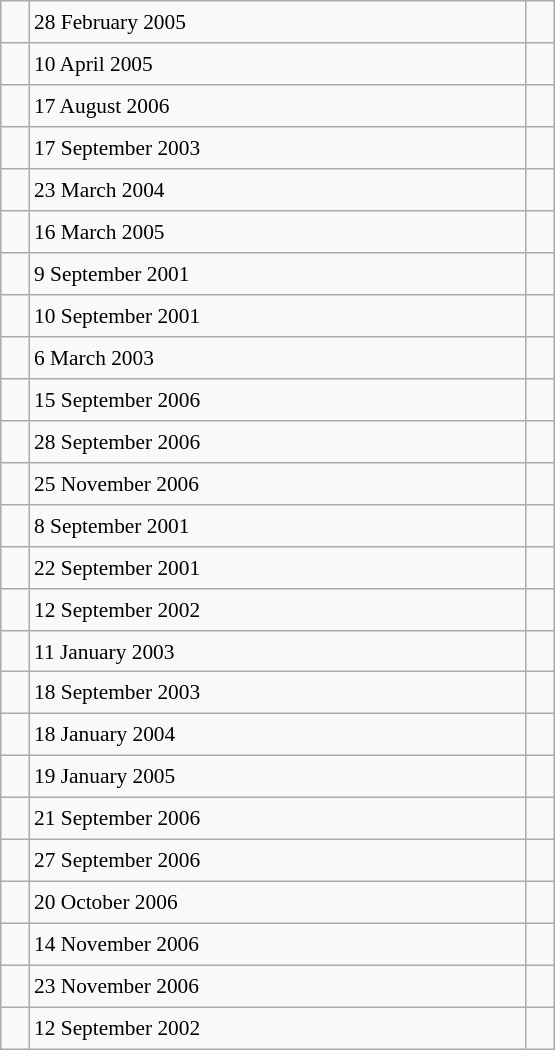<table class="wikitable" style="font-size: 89%; float: left; width: 26em; margin-right: 1em; height: 700px">
<tr>
<td></td>
<td>28 February 2005</td>
<td></td>
</tr>
<tr>
<td></td>
<td>10 April 2005</td>
<td></td>
</tr>
<tr>
<td></td>
<td>17 August 2006</td>
<td></td>
</tr>
<tr>
<td></td>
<td>17 September 2003</td>
<td></td>
</tr>
<tr>
<td></td>
<td>23 March 2004</td>
<td></td>
</tr>
<tr>
<td></td>
<td>16 March 2005</td>
<td></td>
</tr>
<tr>
<td></td>
<td>9 September 2001</td>
<td></td>
</tr>
<tr>
<td></td>
<td>10 September 2001</td>
<td></td>
</tr>
<tr>
<td></td>
<td>6 March 2003</td>
<td></td>
</tr>
<tr>
<td></td>
<td>15 September 2006</td>
<td></td>
</tr>
<tr>
<td></td>
<td>28 September 2006</td>
<td></td>
</tr>
<tr>
<td></td>
<td>25 November 2006</td>
<td></td>
</tr>
<tr>
<td></td>
<td>8 September 2001</td>
<td></td>
</tr>
<tr>
<td></td>
<td>22 September 2001</td>
<td></td>
</tr>
<tr>
<td></td>
<td>12 September 2002</td>
<td></td>
</tr>
<tr>
<td></td>
<td>11 January 2003</td>
<td></td>
</tr>
<tr>
<td></td>
<td>18 September 2003</td>
<td></td>
</tr>
<tr>
<td></td>
<td>18 January 2004</td>
<td></td>
</tr>
<tr>
<td></td>
<td>19 January 2005</td>
<td></td>
</tr>
<tr>
<td></td>
<td>21 September 2006</td>
<td></td>
</tr>
<tr>
<td></td>
<td>27 September 2006</td>
<td></td>
</tr>
<tr>
<td></td>
<td>20 October 2006</td>
<td></td>
</tr>
<tr>
<td></td>
<td>14 November 2006</td>
<td></td>
</tr>
<tr>
<td></td>
<td>23 November 2006</td>
<td></td>
</tr>
<tr>
<td></td>
<td>12 September 2002</td>
<td></td>
</tr>
</table>
